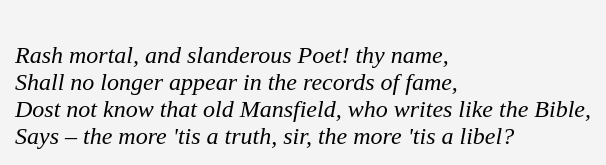<table cellpadding=10 border="0" align=center>
<tr>
<td bgcolor=#f4f4f4><br><em>Rash mortal, and slanderous Poet! thy name,</em><br> 
<em>Shall no longer appear in the records of fame,</em><br> 
<em>Dost not know that old Mansfield, who writes like the Bible,</em><br> 
<em>Says – the more 'tis a truth, sir, the more 'tis a libel?</em><br></td>
</tr>
</table>
